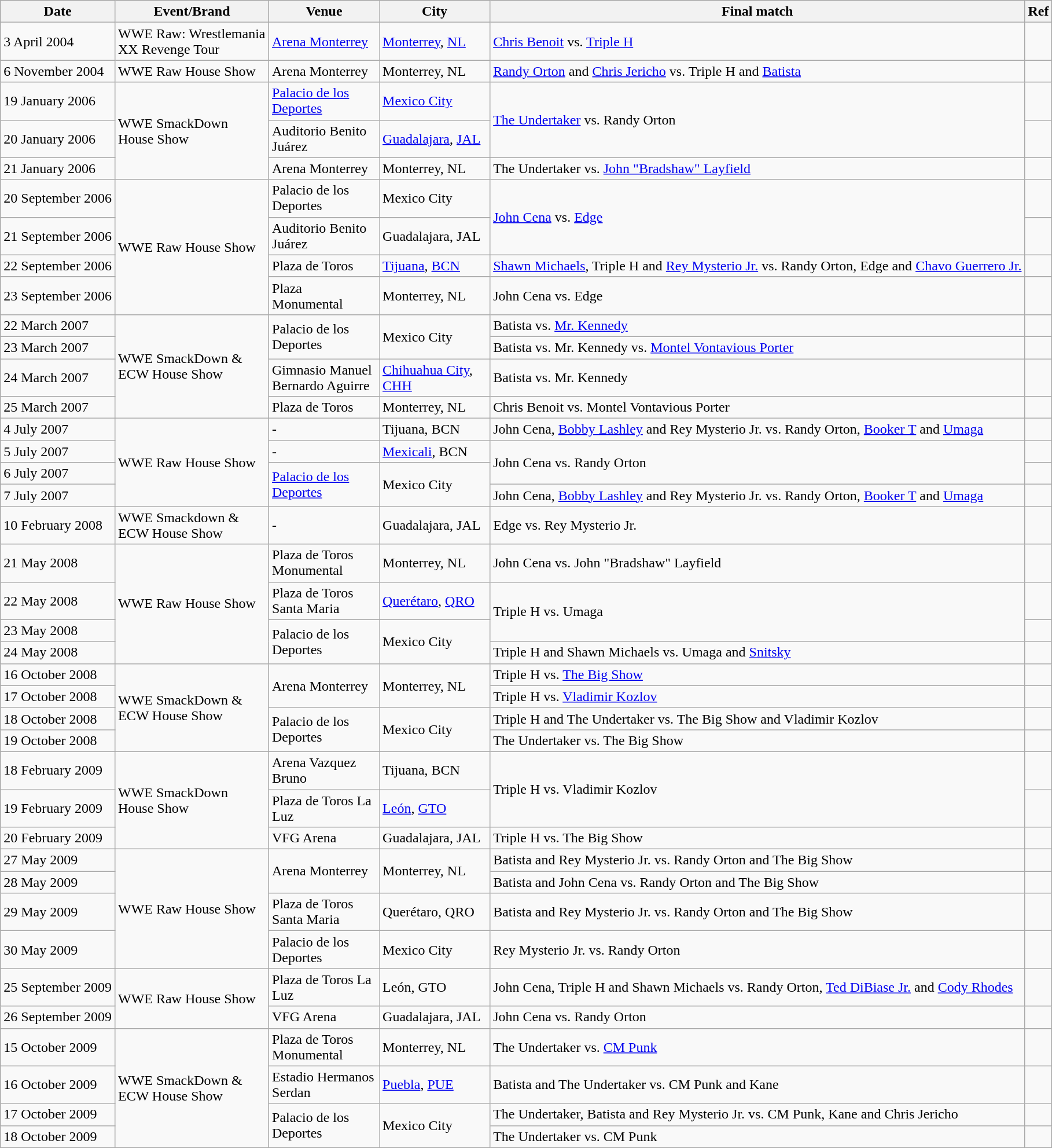<table class="wikitable">
<tr>
<th>Date</th>
<th style="width:170px;">Event/Brand</th>
<th style="width:120px;">Venue</th>
<th style="width:120px;">City</th>
<th>Final match</th>
<th>Ref</th>
</tr>
<tr>
<td>3 April 2004</td>
<td>WWE Raw: Wrestlemania XX Revenge Tour</td>
<td><a href='#'>Arena Monterrey</a></td>
<td><a href='#'>Monterrey</a>, <a href='#'>NL</a></td>
<td><a href='#'>Chris Benoit</a> vs. <a href='#'>Triple H</a></td>
<td></td>
</tr>
<tr>
<td>6 November 2004</td>
<td>WWE Raw House Show</td>
<td>Arena Monterrey</td>
<td>Monterrey, NL</td>
<td><a href='#'>Randy Orton</a> and <a href='#'>Chris Jericho</a> vs. Triple H and <a href='#'>Batista</a></td>
<td></td>
</tr>
<tr>
<td>19 January 2006</td>
<td rowspan="3">WWE SmackDown House Show</td>
<td><a href='#'>Palacio de los Deportes</a></td>
<td><a href='#'>Mexico City</a></td>
<td rowspan="2"><a href='#'>The Undertaker</a> vs. Randy Orton</td>
<td></td>
</tr>
<tr>
<td>20 January 2006</td>
<td>Auditorio Benito Juárez</td>
<td><a href='#'>Guadalajara</a>, <a href='#'>JAL</a></td>
<td></td>
</tr>
<tr>
<td>21 January 2006</td>
<td>Arena Monterrey</td>
<td>Monterrey, NL</td>
<td>The Undertaker vs. <a href='#'>John "Bradshaw" Layfield</a></td>
<td></td>
</tr>
<tr>
<td>20 September 2006</td>
<td rowspan="4">WWE Raw House Show</td>
<td>Palacio de los Deportes</td>
<td>Mexico City</td>
<td rowspan="2"><a href='#'>John Cena</a> vs. <a href='#'>Edge</a></td>
<td></td>
</tr>
<tr>
<td>21 September 2006</td>
<td>Auditorio Benito Juárez</td>
<td>Guadalajara, JAL</td>
<td></td>
</tr>
<tr>
<td>22 September 2006</td>
<td>Plaza de Toros</td>
<td><a href='#'>Tijuana</a>, <a href='#'>BCN</a></td>
<td><a href='#'>Shawn Michaels</a>, Triple H and <a href='#'>Rey Mysterio Jr.</a> vs. Randy Orton, Edge and <a href='#'>Chavo Guerrero Jr.</a></td>
<td></td>
</tr>
<tr>
<td>23 September 2006</td>
<td>Plaza Monumental</td>
<td>Monterrey, NL</td>
<td>John Cena vs. Edge</td>
<td></td>
</tr>
<tr>
<td>22 March 2007</td>
<td rowspan="4">WWE SmackDown & ECW House Show</td>
<td rowspan="2">Palacio de los Deportes</td>
<td rowspan="2">Mexico City</td>
<td>Batista vs. <a href='#'>Mr. Kennedy</a></td>
<td></td>
</tr>
<tr>
<td>23 March 2007</td>
<td>Batista vs. Mr. Kennedy vs. <a href='#'>Montel Vontavious Porter</a></td>
<td></td>
</tr>
<tr>
<td>24 March 2007</td>
<td>Gimnasio Manuel Bernardo Aguirre</td>
<td><a href='#'>Chihuahua City</a>, <a href='#'>CHH</a></td>
<td>Batista vs. Mr. Kennedy</td>
<td></td>
</tr>
<tr>
<td>25 March 2007</td>
<td>Plaza de Toros</td>
<td>Monterrey, NL</td>
<td>Chris Benoit vs. Montel Vontavious Porter</td>
<td></td>
</tr>
<tr>
<td>4 July 2007</td>
<td rowspan="4">WWE Raw House Show</td>
<td>-</td>
<td>Tijuana, BCN</td>
<td>John Cena, <a href='#'>Bobby Lashley</a> and Rey Mysterio Jr. vs. Randy Orton, <a href='#'>Booker T</a> and <a href='#'>Umaga</a></td>
<td></td>
</tr>
<tr>
<td>5 July 2007</td>
<td>-</td>
<td><a href='#'>Mexicali</a>, BCN</td>
<td rowspan="2">John Cena vs. Randy Orton</td>
<td></td>
</tr>
<tr>
<td>6 July 2007</td>
<td rowspan="2"><a href='#'>Palacio de los Deportes</a></td>
<td rowspan="2">Mexico City</td>
<td></td>
</tr>
<tr>
<td>7 July 2007</td>
<td>John Cena, <a href='#'>Bobby Lashley</a> and Rey Mysterio Jr. vs. Randy Orton, <a href='#'>Booker T</a> and <a href='#'>Umaga</a></td>
<td></td>
</tr>
<tr>
<td>10 February 2008</td>
<td>WWE Smackdown & ECW House Show</td>
<td>-</td>
<td>Guadalajara, JAL</td>
<td>Edge vs. Rey Mysterio Jr.</td>
<td></td>
</tr>
<tr>
<td>21 May 2008</td>
<td rowspan="4">WWE Raw House Show</td>
<td>Plaza de Toros Monumental</td>
<td>Monterrey, NL</td>
<td>John Cena vs. John "Bradshaw" Layfield</td>
<td></td>
</tr>
<tr>
<td>22 May 2008</td>
<td>Plaza de Toros Santa Maria</td>
<td><a href='#'>Querétaro</a>, <a href='#'>QRO</a></td>
<td rowspan="2">Triple H vs. Umaga</td>
<td></td>
</tr>
<tr>
<td>23 May 2008</td>
<td rowspan="2">Palacio de los Deportes</td>
<td rowspan="2">Mexico City</td>
<td></td>
</tr>
<tr>
<td>24 May 2008</td>
<td>Triple H and Shawn Michaels vs. Umaga and <a href='#'>Snitsky</a></td>
<td></td>
</tr>
<tr>
<td>16 October 2008</td>
<td rowspan="4">WWE SmackDown & ECW House Show</td>
<td rowspan="2">Arena Monterrey</td>
<td rowspan="2">Monterrey, NL</td>
<td>Triple H vs. <a href='#'>The Big Show</a></td>
<td></td>
</tr>
<tr>
<td>17 October 2008</td>
<td>Triple H vs. <a href='#'>Vladimir Kozlov</a></td>
<td></td>
</tr>
<tr>
<td>18 October 2008</td>
<td rowspan="2">Palacio de los Deportes</td>
<td rowspan="2">Mexico City</td>
<td>Triple H and The Undertaker vs. The Big Show and Vladimir Kozlov</td>
<td></td>
</tr>
<tr>
<td>19 October 2008</td>
<td>The Undertaker vs. The Big Show</td>
<td></td>
</tr>
<tr>
<td>18 February 2009</td>
<td rowspan="3">WWE SmackDown House Show</td>
<td>Arena Vazquez Bruno</td>
<td>Tijuana, BCN</td>
<td rowspan="2">Triple H vs. Vladimir Kozlov</td>
<td></td>
</tr>
<tr>
<td>19 February 2009</td>
<td>Plaza de Toros La Luz</td>
<td><a href='#'>León</a>, <a href='#'>GTO</a></td>
<td></td>
</tr>
<tr>
<td>20 February 2009</td>
<td>VFG Arena</td>
<td>Guadalajara, JAL</td>
<td>Triple H vs. The Big Show</td>
<td></td>
</tr>
<tr>
<td>27 May 2009</td>
<td rowspan="4">WWE Raw House Show</td>
<td rowspan="2">Arena Monterrey</td>
<td rowspan="2">Monterrey, NL</td>
<td>Batista and Rey Mysterio Jr. vs. Randy Orton and The Big Show</td>
<td></td>
</tr>
<tr>
<td>28 May 2009</td>
<td>Batista and John Cena vs. Randy Orton and The Big Show</td>
<td></td>
</tr>
<tr>
<td>29 May 2009</td>
<td>Plaza de Toros Santa Maria</td>
<td>Querétaro, QRO</td>
<td>Batista and Rey Mysterio Jr. vs. Randy Orton and The Big Show</td>
<td></td>
</tr>
<tr>
<td>30 May 2009</td>
<td>Palacio de los Deportes</td>
<td>Mexico City</td>
<td>Rey Mysterio Jr. vs. Randy Orton</td>
<td></td>
</tr>
<tr>
<td>25 September 2009</td>
<td rowspan="2">WWE Raw House Show</td>
<td>Plaza de Toros La Luz</td>
<td>León, GTO</td>
<td>John Cena, Triple H and Shawn Michaels vs. Randy Orton, <a href='#'>Ted DiBiase Jr.</a> and <a href='#'>Cody Rhodes</a></td>
<td></td>
</tr>
<tr>
<td>26 September 2009</td>
<td>VFG Arena</td>
<td>Guadalajara, JAL</td>
<td>John Cena vs. Randy Orton</td>
<td></td>
</tr>
<tr>
<td>15 October 2009</td>
<td rowspan="4">WWE SmackDown & ECW House Show</td>
<td>Plaza de Toros Monumental</td>
<td>Monterrey, NL</td>
<td>The Undertaker vs. <a href='#'>CM Punk</a></td>
<td></td>
</tr>
<tr>
<td>16 October 2009</td>
<td>Estadio Hermanos Serdan</td>
<td><a href='#'>Puebla</a>, <a href='#'>PUE</a></td>
<td>Batista and The Undertaker vs. CM Punk and Kane</td>
<td></td>
</tr>
<tr>
<td>17 October 2009</td>
<td rowspan="2">Palacio de los Deportes</td>
<td rowspan="2">Mexico City</td>
<td>The Undertaker, Batista and Rey Mysterio Jr. vs. CM Punk, Kane and Chris Jericho</td>
<td></td>
</tr>
<tr>
<td>18 October 2009</td>
<td>The Undertaker vs. CM Punk</td>
<td></td>
</tr>
</table>
